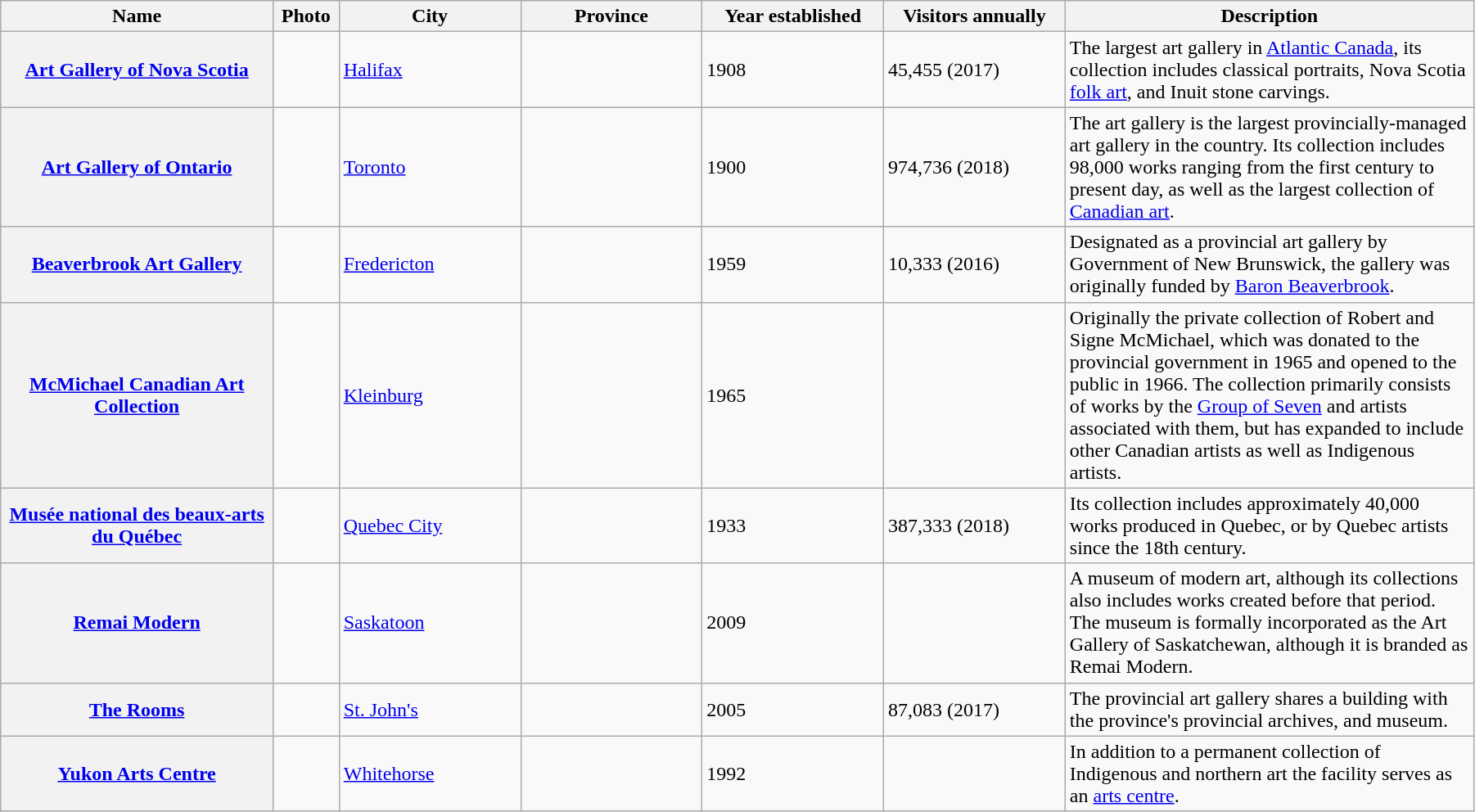<table class="wikitable sortable plainrowheaders" width="95%">
<tr>
<th scope=col width=12%>Name</th>
<th scope=col width=1%px class="unsortable">Photo</th>
<th scope=col width=8%>City</th>
<th scope=col width=8%>Province</th>
<th scope=col width=8%>Year established</th>
<th scope=col width=8%>Visitors annually</th>
<th scope=col width=18% class="unsortable">Description</th>
</tr>
<tr>
<th scope=row><a href='#'>Art Gallery of Nova Scotia</a></th>
<td></td>
<td><a href='#'>Halifax</a></td>
<td></td>
<td>1908</td>
<td data-sort-value=5>45,455 (2017)</td>
<td>The largest art gallery in <a href='#'>Atlantic Canada</a>, its collection includes classical portraits, Nova Scotia <a href='#'>folk art</a>, and Inuit stone carvings.</td>
</tr>
<tr>
<th scope=row><a href='#'>Art Gallery of Ontario</a></th>
<td></td>
<td><a href='#'>Toronto</a></td>
<td></td>
<td>1900</td>
<td data-sort-value=1>974,736 (2018)</td>
<td>The art gallery is the largest provincially-managed art gallery in the country. Its collection includes 98,000 works ranging from the first century to present day, as well as the largest collection of <a href='#'>Canadian art</a>.</td>
</tr>
<tr>
<th scope=row><a href='#'>Beaverbrook Art Gallery</a></th>
<td></td>
<td><a href='#'>Fredericton</a></td>
<td></td>
<td>1959</td>
<td data-sort-value=6>10,333 (2016)</td>
<td>Designated as a provincial art gallery by Government of New Brunswick, the gallery was originally funded by <a href='#'>Baron Beaverbrook</a>.</td>
</tr>
<tr>
<th scope=row><a href='#'>McMichael Canadian Art Collection</a></th>
<td></td>
<td><a href='#'>Kleinburg</a></td>
<td></td>
<td>1965</td>
<td data-sort-value=6></td>
<td>Originally the private collection of Robert and Signe McMichael, which was donated to the provincial government in 1965 and opened to the public in 1966. The collection primarily consists of works by the <a href='#'>Group of Seven</a> and artists associated with them, but has expanded to include other Canadian artists as well as Indigenous artists.</td>
</tr>
<tr>
<th scope=row><a href='#'>Musée national des beaux-arts du Québec</a></th>
<td></td>
<td><a href='#'>Quebec City</a></td>
<td></td>
<td>1933</td>
<td data-sort-value=2>387,333 (2018)</td>
<td>Its collection includes approximately 40,000 works produced in Quebec, or by Quebec artists since the 18th century.</td>
</tr>
<tr>
<th scope=row><a href='#'>Remai Modern</a></th>
<td></td>
<td><a href='#'>Saskatoon</a></td>
<td></td>
<td>2009</td>
<td data-sort-value=3></td>
<td>A museum of modern art, although its collections also includes works created before that period. The museum is formally incorporated as the Art Gallery of Saskatchewan, although it is branded as Remai Modern.</td>
</tr>
<tr>
<th scope=row><a href='#'>The Rooms</a></th>
<td></td>
<td><a href='#'>St. John's</a></td>
<td></td>
<td>2005</td>
<td data-sort-value=3>87,083 (2017)</td>
<td>The provincial art gallery shares a building with the province's provincial archives, and museum.</td>
</tr>
<tr>
<th scope=row><a href='#'>Yukon Arts Centre</a></th>
<td></td>
<td><a href='#'>Whitehorse</a></td>
<td></td>
<td>1992</td>
<td data-sort-value=7></td>
<td>In addition to a permanent collection of Indigenous and northern art the facility serves as an <a href='#'>arts centre</a>.</td>
</tr>
</table>
